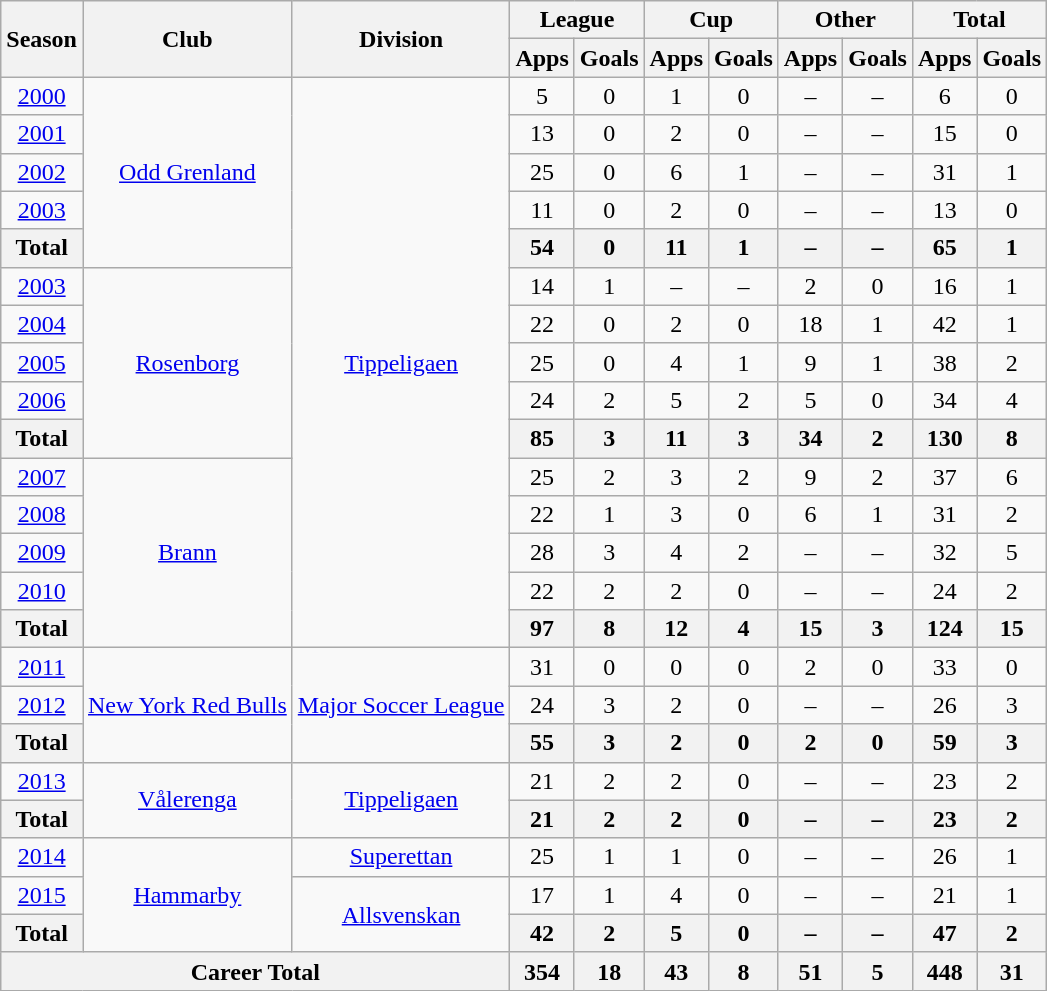<table class="wikitable" style="text-align: center;">
<tr>
<th rowspan="2">Season</th>
<th rowspan="2">Club</th>
<th rowspan="2">Division</th>
<th colspan="2">League</th>
<th colspan="2">Cup</th>
<th colspan="2">Other</th>
<th colspan="2">Total</th>
</tr>
<tr>
<th>Apps</th>
<th>Goals</th>
<th>Apps</th>
<th>Goals</th>
<th>Apps</th>
<th>Goals</th>
<th>Apps</th>
<th>Goals</th>
</tr>
<tr>
<td><a href='#'>2000</a></td>
<td rowspan="5" valign="center"><a href='#'>Odd Grenland</a></td>
<td rowspan="15" valign="center"><a href='#'>Tippeligaen</a></td>
<td>5</td>
<td>0</td>
<td>1</td>
<td>0</td>
<td>–</td>
<td>–</td>
<td>6</td>
<td>0</td>
</tr>
<tr>
<td><a href='#'>2001</a></td>
<td>13</td>
<td>0</td>
<td>2</td>
<td>0</td>
<td>–</td>
<td>–</td>
<td>15</td>
<td>0</td>
</tr>
<tr>
<td><a href='#'>2002</a></td>
<td>25</td>
<td>0</td>
<td>6</td>
<td>1</td>
<td>–</td>
<td>–</td>
<td>31</td>
<td>1</td>
</tr>
<tr>
<td><a href='#'>2003</a></td>
<td>11</td>
<td>0</td>
<td>2</td>
<td>0</td>
<td>–</td>
<td>–</td>
<td>13</td>
<td>0</td>
</tr>
<tr>
<th>Total</th>
<th>54</th>
<th>0</th>
<th>11</th>
<th>1</th>
<th>–</th>
<th>–</th>
<th>65</th>
<th>1</th>
</tr>
<tr>
<td><a href='#'>2003</a></td>
<td rowspan="5" valign="center"><a href='#'>Rosenborg</a></td>
<td>14</td>
<td>1</td>
<td>–</td>
<td>–</td>
<td>2</td>
<td>0</td>
<td>16</td>
<td>1</td>
</tr>
<tr>
<td><a href='#'>2004</a></td>
<td>22</td>
<td>0</td>
<td>2</td>
<td>0</td>
<td>18</td>
<td>1</td>
<td>42</td>
<td>1</td>
</tr>
<tr>
<td><a href='#'>2005</a></td>
<td>25</td>
<td>0</td>
<td>4</td>
<td>1</td>
<td>9</td>
<td>1</td>
<td>38</td>
<td>2</td>
</tr>
<tr>
<td><a href='#'>2006</a></td>
<td>24</td>
<td>2</td>
<td>5</td>
<td>2</td>
<td>5</td>
<td>0</td>
<td>34</td>
<td>4</td>
</tr>
<tr>
<th>Total</th>
<th>85</th>
<th>3</th>
<th>11</th>
<th>3</th>
<th>34</th>
<th>2</th>
<th>130</th>
<th>8</th>
</tr>
<tr>
<td><a href='#'>2007</a></td>
<td rowspan="5" valign="center"><a href='#'>Brann</a></td>
<td>25</td>
<td>2</td>
<td>3</td>
<td>2</td>
<td>9</td>
<td>2</td>
<td>37</td>
<td>6</td>
</tr>
<tr>
<td><a href='#'>2008</a></td>
<td>22</td>
<td>1</td>
<td>3</td>
<td>0</td>
<td>6</td>
<td>1</td>
<td>31</td>
<td>2</td>
</tr>
<tr>
<td><a href='#'>2009</a></td>
<td>28</td>
<td>3</td>
<td>4</td>
<td>2</td>
<td>–</td>
<td>–</td>
<td>32</td>
<td>5</td>
</tr>
<tr>
<td><a href='#'>2010</a></td>
<td>22</td>
<td>2</td>
<td>2</td>
<td>0</td>
<td>–</td>
<td>–</td>
<td>24</td>
<td>2</td>
</tr>
<tr>
<th>Total</th>
<th>97</th>
<th>8</th>
<th>12</th>
<th>4</th>
<th>15</th>
<th>3</th>
<th>124</th>
<th>15</th>
</tr>
<tr>
<td><a href='#'>2011</a></td>
<td rowspan="3" valign="center"><a href='#'>New York Red Bulls</a></td>
<td rowspan="3" valign="center"><a href='#'>Major Soccer League</a></td>
<td>31</td>
<td>0</td>
<td>0</td>
<td>0</td>
<td>2</td>
<td>0</td>
<td>33</td>
<td>0</td>
</tr>
<tr>
<td><a href='#'>2012</a></td>
<td>24</td>
<td>3</td>
<td>2</td>
<td>0</td>
<td>–</td>
<td>–</td>
<td>26</td>
<td>3</td>
</tr>
<tr>
<th>Total</th>
<th>55</th>
<th>3</th>
<th>2</th>
<th>0</th>
<th>2</th>
<th>0</th>
<th>59</th>
<th>3</th>
</tr>
<tr>
<td><a href='#'>2013</a></td>
<td rowspan="2" valign="center"><a href='#'>Vålerenga</a></td>
<td rowspan="2" valign="center"><a href='#'>Tippeligaen</a></td>
<td>21</td>
<td>2</td>
<td>2</td>
<td>0</td>
<td>–</td>
<td>–</td>
<td>23</td>
<td>2</td>
</tr>
<tr>
<th>Total</th>
<th>21</th>
<th>2</th>
<th>2</th>
<th>0</th>
<th>–</th>
<th>–</th>
<th>23</th>
<th>2</th>
</tr>
<tr>
<td><a href='#'>2014</a></td>
<td rowspan="3" valign="center"><a href='#'>Hammarby</a></td>
<td rowspan="1" valign="center"><a href='#'>Superettan</a></td>
<td>25</td>
<td>1</td>
<td>1</td>
<td>0</td>
<td>–</td>
<td>–</td>
<td>26</td>
<td>1</td>
</tr>
<tr>
<td><a href='#'>2015</a></td>
<td rowspan="2" valign="center"><a href='#'>Allsvenskan</a></td>
<td>17</td>
<td>1</td>
<td>4</td>
<td>0</td>
<td>–</td>
<td>–</td>
<td>21</td>
<td>1</td>
</tr>
<tr>
<th>Total</th>
<th>42</th>
<th>2</th>
<th>5</th>
<th>0</th>
<th>–</th>
<th>–</th>
<th>47</th>
<th>2</th>
</tr>
<tr>
<th colspan="3">Career Total</th>
<th>354</th>
<th>18</th>
<th>43</th>
<th>8</th>
<th>51</th>
<th>5</th>
<th>448</th>
<th>31</th>
</tr>
</table>
